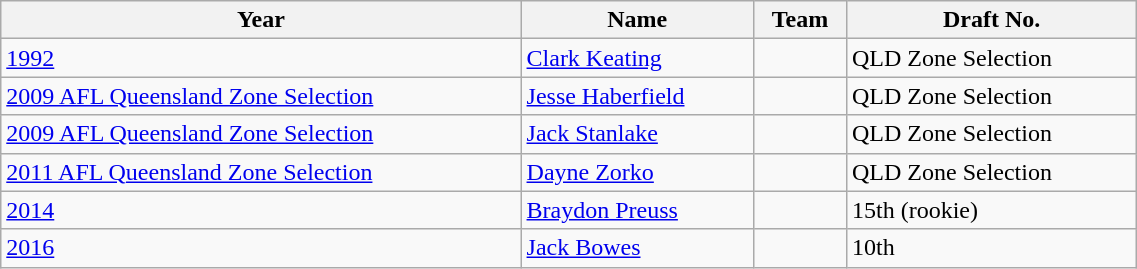<table class="wikitable" style="width:60%;">
<tr>
<th>Year</th>
<th>Name</th>
<th>Team</th>
<th>Draft No.</th>
</tr>
<tr>
<td><a href='#'>1992</a></td>
<td><a href='#'>Clark Keating</a></td>
<td></td>
<td>QLD Zone Selection</td>
</tr>
<tr>
<td><a href='#'>2009 AFL Queensland Zone Selection</a></td>
<td><a href='#'>Jesse Haberfield</a></td>
<td></td>
<td>QLD Zone Selection</td>
</tr>
<tr>
<td><a href='#'>2009 AFL Queensland Zone Selection</a></td>
<td><a href='#'>Jack Stanlake</a></td>
<td></td>
<td>QLD Zone Selection</td>
</tr>
<tr>
<td><a href='#'>2011 AFL Queensland Zone Selection</a></td>
<td><a href='#'>Dayne Zorko</a></td>
<td></td>
<td>QLD Zone Selection</td>
</tr>
<tr>
<td><a href='#'>2014</a></td>
<td><a href='#'>Braydon Preuss</a></td>
<td></td>
<td>15th (rookie)</td>
</tr>
<tr>
<td><a href='#'>2016</a></td>
<td><a href='#'>Jack Bowes</a></td>
<td></td>
<td>10th</td>
</tr>
</table>
